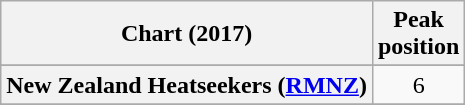<table class="wikitable sortable plainrowheaders" style="text-align:center">
<tr>
<th scope="col">Chart (2017)</th>
<th scope="col">Peak<br> position</th>
</tr>
<tr>
</tr>
<tr>
<th scope="row">New Zealand Heatseekers (<a href='#'>RMNZ</a>)</th>
<td>6</td>
</tr>
<tr>
</tr>
<tr>
</tr>
<tr>
</tr>
</table>
